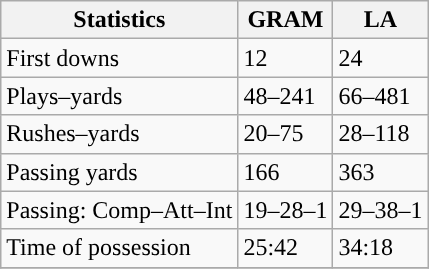<table class="wikitable" style="float: left;">
<tr>
<th>Statistics</th>
<th>GRAM</th>
<th>LA</th>
</tr>
<tr>
<td>First downs</td>
<td>12</td>
<td>24</td>
</tr>
<tr>
<td>Plays–yards</td>
<td>48–241</td>
<td>66–481</td>
</tr>
<tr>
<td>Rushes–yards</td>
<td>20–75</td>
<td>28–118</td>
</tr>
<tr>
<td>Passing yards</td>
<td>166</td>
<td>363</td>
</tr>
<tr>
<td>Passing: Comp–Att–Int</td>
<td>19–28–1</td>
<td>29–38–1</td>
</tr>
<tr>
<td>Time of possession</td>
<td>25:42</td>
<td>34:18</td>
</tr>
<tr>
</tr>
</table>
